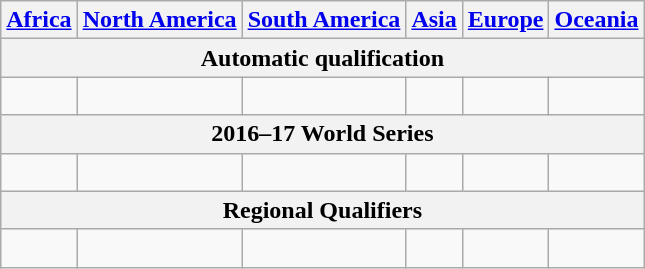<table Class = "wikitable">
<tr>
<th><a href='#'>Africa</a></th>
<th><a href='#'>North America</a></th>
<th><a href='#'>South America</a></th>
<th><a href='#'>Asia</a></th>
<th><a href='#'>Europe</a></th>
<th><a href='#'>Oceania</a></th>
</tr>
<tr>
<th colspan=6>Automatic qualification</th>
</tr>
<tr>
<td></td>
<td><br></td>
<td></td>
<td></td>
<td></td>
<td></td>
</tr>
<tr>
<th colspan=6>2016–17 World Series</th>
</tr>
<tr>
<td></td>
<td></td>
<td></td>
<td></td>
<td><br></td>
<td><br></td>
</tr>
<tr>
<th colspan=6>Regional Qualifiers</th>
</tr>
<tr>
<td></td>
<td></td>
<td></td>
<td><br></td>
<td><br></td>
<td></td>
</tr>
</table>
